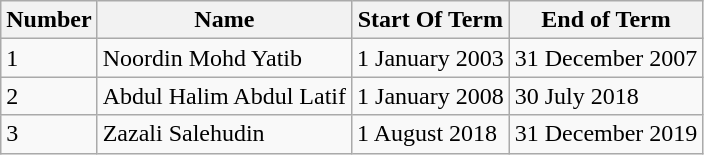<table class="wikitable sortable">
<tr>
<th>Number</th>
<th>Name</th>
<th>Start Of Term</th>
<th>End of Term</th>
</tr>
<tr>
<td>1</td>
<td>Noordin Mohd Yatib</td>
<td>1 January 2003</td>
<td>31 December 2007</td>
</tr>
<tr>
<td>2</td>
<td>Abdul Halim Abdul Latif</td>
<td>1 January 2008</td>
<td>30 July 2018</td>
</tr>
<tr>
<td>3</td>
<td>Zazali Salehudin</td>
<td>1 August 2018</td>
<td>31 December 2019</td>
</tr>
</table>
